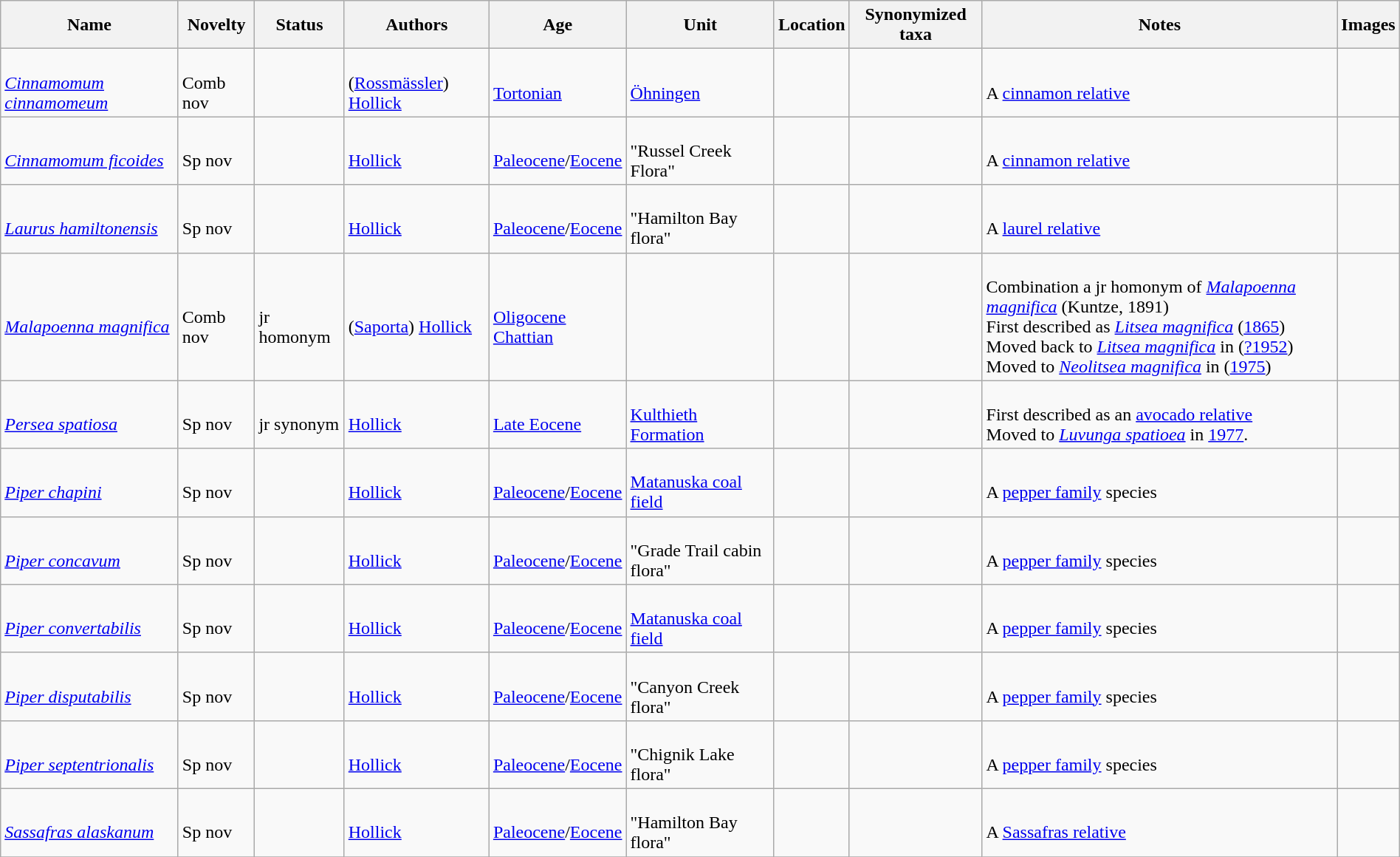<table class="wikitable sortable" align="center" width="100%">
<tr>
<th>Name</th>
<th>Novelty</th>
<th>Status</th>
<th>Authors</th>
<th>Age</th>
<th>Unit</th>
<th>Location</th>
<th>Synonymized taxa</th>
<th>Notes</th>
<th>Images</th>
</tr>
<tr>
<td><br><em><a href='#'>Cinnamomum cinnamomeum</a></em></td>
<td><br>Comb nov</td>
<td></td>
<td><br>(<a href='#'>Rossmässler</a>) <a href='#'>Hollick</a></td>
<td><br><a href='#'>Tortonian</a></td>
<td><br><a href='#'>Öhningen</a></td>
<td><br><br></td>
<td><br></td>
<td><br>A <a href='#'>cinnamon relative</a></td>
<td></td>
</tr>
<tr>
<td><br><em><a href='#'>Cinnamomum ficoides</a></em></td>
<td><br>Sp nov</td>
<td></td>
<td><br><a href='#'>Hollick</a></td>
<td><br><a href='#'>Paleocene</a>/<a href='#'>Eocene</a></td>
<td><br>"Russel Creek Flora"</td>
<td><br><br></td>
<td></td>
<td><br>A <a href='#'>cinnamon relative</a></td>
<td></td>
</tr>
<tr>
<td><br><em><a href='#'>Laurus hamiltonensis</a></em></td>
<td><br>Sp nov</td>
<td></td>
<td><br><a href='#'>Hollick</a></td>
<td><br><a href='#'>Paleocene</a>/<a href='#'>Eocene</a></td>
<td><br>"Hamilton Bay flora"</td>
<td><br><br></td>
<td></td>
<td><br>A <a href='#'>laurel relative</a></td>
<td></td>
</tr>
<tr>
<td><br><em><a href='#'>Malapoenna magnifica</a></em></td>
<td><br>Comb nov</td>
<td><br>jr homonym</td>
<td><br>(<a href='#'>Saporta</a>) <a href='#'>Hollick</a></td>
<td><br><a href='#'>Oligocene</a><br><a href='#'>Chattian</a></td>
<td></td>
<td><br></td>
<td></td>
<td><br>Combination a jr homonym of <em><a href='#'>Malapoenna magnifica</a></em> (Kuntze, 1891)<br>First described as <em><a href='#'>Litsea magnifica</a></em> (<a href='#'>1865</a>)<br>Moved back to <em><a href='#'>Litsea magnifica</a></em> in (<a href='#'>?1952</a>)<br>Moved to <em><a href='#'>Neolitsea magnifica</a></em> in (<a href='#'>1975</a>)</td>
<td></td>
</tr>
<tr>
<td><br><em><a href='#'>Persea spatiosa</a></em></td>
<td><br>Sp nov</td>
<td><br>jr synonym</td>
<td><br><a href='#'>Hollick</a></td>
<td><br><a href='#'>Late Eocene</a></td>
<td><br><a href='#'>Kulthieth Formation</a></td>
<td><br><br></td>
<td></td>
<td><br>First described as an <a href='#'>avocado relative</a><br>Moved to <em><a href='#'>Luvunga spatioea</a></em> in <a href='#'>1977</a>.</td>
<td></td>
</tr>
<tr>
<td><br><em><a href='#'>Piper chapini</a></em></td>
<td><br>Sp nov</td>
<td></td>
<td><br><a href='#'>Hollick</a></td>
<td><br><a href='#'>Paleocene</a>/<a href='#'>Eocene</a></td>
<td><br><a href='#'>Matanuska coal field</a></td>
<td><br><br></td>
<td></td>
<td><br>A <a href='#'>pepper family</a> species</td>
<td></td>
</tr>
<tr>
<td><br><em><a href='#'>Piper concavum</a></em></td>
<td><br>Sp nov</td>
<td></td>
<td><br><a href='#'>Hollick</a></td>
<td><br><a href='#'>Paleocene</a>/<a href='#'>Eocene</a></td>
<td><br>"Grade Trail cabin flora"</td>
<td><br><br></td>
<td></td>
<td><br>A <a href='#'>pepper family</a> species</td>
<td></td>
</tr>
<tr>
<td><br><em><a href='#'>Piper convertabilis</a></em></td>
<td><br>Sp nov</td>
<td></td>
<td><br><a href='#'>Hollick</a></td>
<td><br><a href='#'>Paleocene</a>/<a href='#'>Eocene</a></td>
<td><br><a href='#'>Matanuska coal field</a></td>
<td><br><br></td>
<td></td>
<td><br>A <a href='#'>pepper family</a> species</td>
<td></td>
</tr>
<tr>
<td><br><em><a href='#'>Piper disputabilis</a></em></td>
<td><br>Sp nov</td>
<td></td>
<td><br><a href='#'>Hollick</a></td>
<td><br><a href='#'>Paleocene</a>/<a href='#'>Eocene</a></td>
<td><br>"Canyon Creek flora"</td>
<td><br><br></td>
<td></td>
<td><br>A <a href='#'>pepper family</a> species</td>
<td></td>
</tr>
<tr>
<td><br><em><a href='#'>Piper septentrionalis</a></em></td>
<td><br>Sp nov</td>
<td></td>
<td><br><a href='#'>Hollick</a></td>
<td><br><a href='#'>Paleocene</a>/<a href='#'>Eocene</a></td>
<td><br>"Chignik Lake flora"</td>
<td><br><br></td>
<td></td>
<td><br>A <a href='#'>pepper family</a> species</td>
<td></td>
</tr>
<tr>
<td><br><em><a href='#'>Sassafras alaskanum</a></em></td>
<td><br>Sp nov</td>
<td></td>
<td><br><a href='#'>Hollick</a></td>
<td><br><a href='#'>Paleocene</a>/<a href='#'>Eocene</a></td>
<td><br>"Hamilton Bay flora"</td>
<td><br><br></td>
<td></td>
<td><br>A <a href='#'>Sassafras relative</a></td>
<td></td>
</tr>
<tr>
</tr>
</table>
